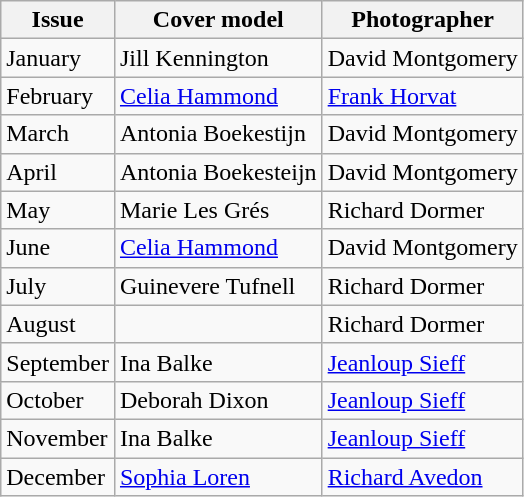<table class="sortable wikitable">
<tr>
<th>Issue</th>
<th>Cover model</th>
<th>Photographer</th>
</tr>
<tr>
<td>January</td>
<td>Jill Kennington</td>
<td>David Montgomery</td>
</tr>
<tr>
<td>February</td>
<td><a href='#'>Celia Hammond</a></td>
<td><a href='#'>Frank Horvat</a></td>
</tr>
<tr>
<td>March</td>
<td>Antonia Boekestijn</td>
<td>David Montgomery</td>
</tr>
<tr>
<td>April</td>
<td>Antonia Boekesteijn</td>
<td>David Montgomery</td>
</tr>
<tr>
<td>May</td>
<td>Marie Les Grés</td>
<td>Richard Dormer</td>
</tr>
<tr>
<td>June</td>
<td><a href='#'>Celia Hammond</a></td>
<td>David Montgomery</td>
</tr>
<tr>
<td>July</td>
<td>Guinevere Tufnell</td>
<td>Richard Dormer</td>
</tr>
<tr>
<td>August</td>
<td></td>
<td>Richard Dormer</td>
</tr>
<tr>
<td>September</td>
<td>Ina Balke</td>
<td><a href='#'>Jeanloup Sieff</a></td>
</tr>
<tr>
<td>October</td>
<td>Deborah Dixon</td>
<td><a href='#'>Jeanloup Sieff</a></td>
</tr>
<tr>
<td>November</td>
<td>Ina Balke</td>
<td><a href='#'>Jeanloup Sieff</a></td>
</tr>
<tr>
<td>December</td>
<td><a href='#'>Sophia Loren</a></td>
<td><a href='#'>Richard Avedon</a></td>
</tr>
</table>
